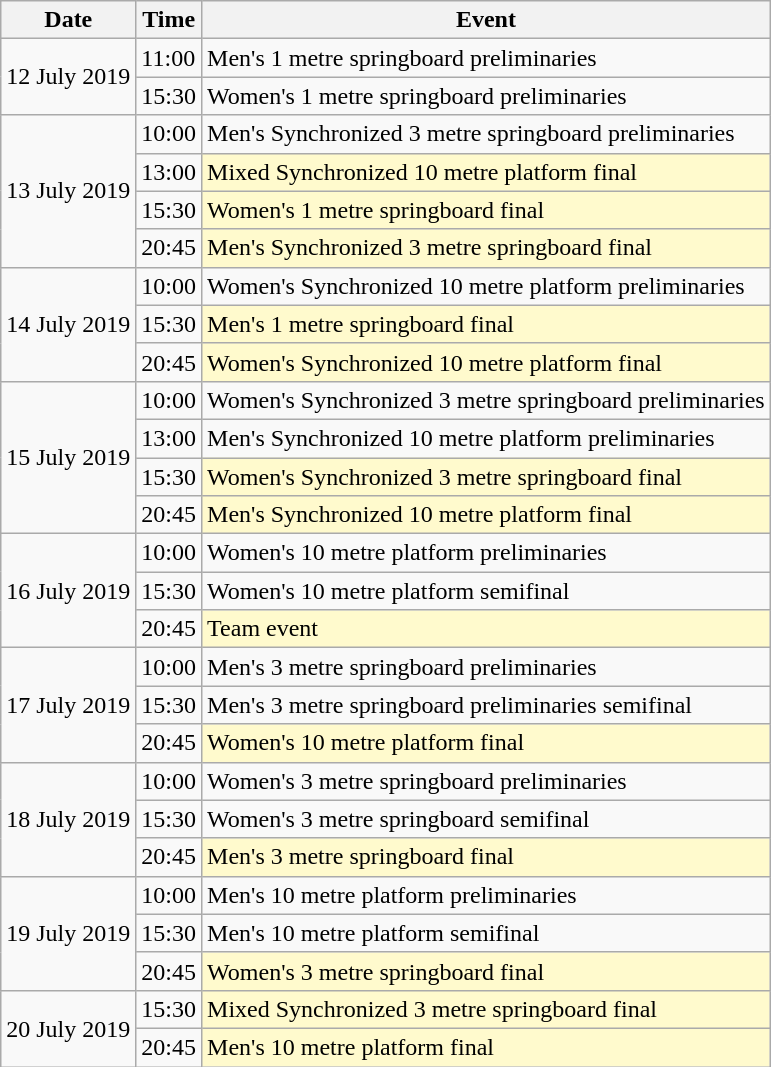<table class="wikitable">
<tr>
<th>Date</th>
<th>Time</th>
<th>Event</th>
</tr>
<tr>
<td rowspan=2>12 July 2019</td>
<td>11:00</td>
<td>Men's 1 metre springboard preliminaries</td>
</tr>
<tr>
<td>15:30</td>
<td>Women's 1 metre springboard preliminaries</td>
</tr>
<tr>
<td rowspan=4>13 July 2019</td>
<td>10:00</td>
<td>Men's Synchronized 3 metre springboard preliminaries</td>
</tr>
<tr>
<td>13:00</td>
<td style=background:lemonchiffon>Mixed Synchronized 10 metre platform final</td>
</tr>
<tr>
<td>15:30</td>
<td style=background:lemonchiffon>Women's 1 metre springboard final</td>
</tr>
<tr>
<td>20:45</td>
<td style=background:lemonchiffon>Men's Synchronized 3 metre springboard final</td>
</tr>
<tr>
<td rowspan=3>14 July 2019</td>
<td>10:00</td>
<td>Women's Synchronized 10 metre platform preliminaries</td>
</tr>
<tr>
<td>15:30</td>
<td style=background:lemonchiffon>Men's 1 metre springboard final</td>
</tr>
<tr>
<td>20:45</td>
<td style=background:lemonchiffon>Women's Synchronized 10 metre platform final</td>
</tr>
<tr>
<td rowspan=4>15 July 2019</td>
<td>10:00</td>
<td>Women's Synchronized 3 metre springboard preliminaries</td>
</tr>
<tr>
<td>13:00</td>
<td>Men's Synchronized 10 metre platform preliminaries</td>
</tr>
<tr>
<td>15:30</td>
<td style=background:lemonchiffon>Women's Synchronized 3 metre springboard final</td>
</tr>
<tr>
<td>20:45</td>
<td style=background:lemonchiffon>Men's Synchronized 10 metre platform final</td>
</tr>
<tr>
<td rowspan=3>16 July 2019</td>
<td>10:00</td>
<td>Women's 10 metre platform preliminaries</td>
</tr>
<tr>
<td>15:30</td>
<td>Women's 10 metre platform semifinal</td>
</tr>
<tr>
<td>20:45</td>
<td style=background:lemonchiffon>Team event</td>
</tr>
<tr>
<td rowspan=3>17 July 2019</td>
<td>10:00</td>
<td>Men's 3 metre springboard preliminaries</td>
</tr>
<tr>
<td>15:30</td>
<td>Men's 3 metre springboard preliminaries semifinal</td>
</tr>
<tr>
<td>20:45</td>
<td style=background:lemonchiffon>Women's 10 metre platform final</td>
</tr>
<tr>
<td rowspan=3>18 July 2019</td>
<td>10:00</td>
<td>Women's 3 metre springboard preliminaries</td>
</tr>
<tr>
<td>15:30</td>
<td>Women's 3 metre springboard semifinal</td>
</tr>
<tr>
<td>20:45</td>
<td style=background:lemonchiffon>Men's 3 metre springboard final</td>
</tr>
<tr>
<td rowspan=3>19 July 2019</td>
<td>10:00</td>
<td>Men's 10 metre platform preliminaries</td>
</tr>
<tr>
<td>15:30</td>
<td>Men's 10 metre platform semifinal</td>
</tr>
<tr>
<td>20:45</td>
<td style=background:lemonchiffon>Women's 3 metre springboard final</td>
</tr>
<tr>
<td rowspan=2>20 July 2019</td>
<td>15:30</td>
<td style=background:lemonchiffon>Mixed Synchronized 3 metre springboard final</td>
</tr>
<tr>
<td>20:45</td>
<td style=background:lemonchiffon>Men's 10 metre platform final</td>
</tr>
</table>
